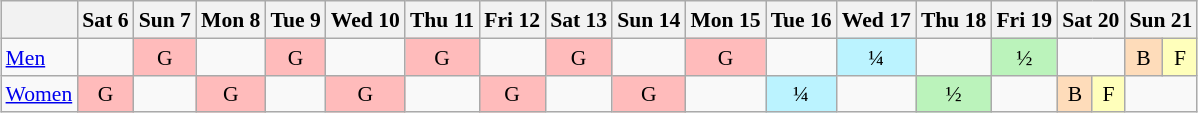<table class="wikitable" style="margin:0.5em auto; font-size:90%; line-height:1.25em;text-align:center">
<tr>
<th></th>
<th>Sat 6</th>
<th>Sun 7</th>
<th>Mon 8</th>
<th>Tue 9</th>
<th>Wed 10</th>
<th>Thu 11</th>
<th>Fri 12</th>
<th>Sat 13</th>
<th>Sun 14</th>
<th>Mon 15</th>
<th>Tue 16</th>
<th>Wed 17</th>
<th>Thu 18</th>
<th>Fri 19</th>
<th colspan="2">Sat 20</th>
<th colspan="2">Sun 21</th>
</tr>
<tr>
<td align="left"><a href='#'>Men</a></td>
<td></td>
<td bgcolor="#FFBBBB">G</td>
<td></td>
<td bgcolor="#FFBBBB">G</td>
<td></td>
<td bgcolor="#FFBBBB">G</td>
<td></td>
<td bgcolor="#FFBBBB">G</td>
<td></td>
<td bgcolor="#FFBBBB">G</td>
<td></td>
<td bgcolor="#BBF3FF">¼</td>
<td></td>
<td bgcolor="#BBF3BB">½</td>
<td colspan="2"></td>
<td bgcolor="#FEDCBA">B</td>
<td bgcolor="#FFFFBB">F</td>
</tr>
<tr>
<td align="left"><a href='#'>Women</a></td>
<td bgcolor="#FFBBBB">G</td>
<td></td>
<td bgcolor="#FFBBBB">G</td>
<td></td>
<td bgcolor="#FFBBBB">G</td>
<td></td>
<td bgcolor="#FFBBBB">G</td>
<td></td>
<td bgcolor="#FFBBBB">G</td>
<td></td>
<td bgcolor="#BBF3FF">¼</td>
<td></td>
<td bgcolor="#BBF3BB">½</td>
<td></td>
<td bgcolor="#FEDCBA">B</td>
<td bgcolor="#FFFFBB">F</td>
<td colspan="2"></td>
</tr>
</table>
